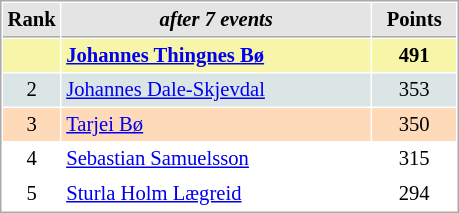<table cellspacing="1" cellpadding="3" style="border:1px solid #AAAAAA;font-size:86%">
<tr style="background-color: #E4E4E4;">
<th style="border-bottom:1px solid #AAAAAA; width: 10px;">Rank</th>
<th style="border-bottom:1px solid #AAAAAA; width: 200px;"><em>after 7 events</em></th>
<th style="border-bottom:1px solid #AAAAAA; width: 50px;">Points</th>
</tr>
<tr style="background:#f7f6a8;">
<td align=center></td>
<td> <strong><a href='#'>Johannes Thingnes Bø</a></strong></td>
<td align=center><strong>491</strong></td>
</tr>
<tr style="background:#dce5e5;">
<td align=center>2</td>
<td> <a href='#'>Johannes Dale-Skjevdal</a></td>
<td align=center>353</td>
</tr>
<tr style="background:#ffdab9;">
<td align=center>3</td>
<td> <a href='#'>Tarjei Bø</a></td>
<td align=center>350</td>
</tr>
<tr>
<td align=center>4</td>
<td> <a href='#'>Sebastian Samuelsson</a></td>
<td align=center>315</td>
</tr>
<tr>
<td align=center>5</td>
<td> <a href='#'>Sturla Holm Lægreid</a></td>
<td align=center>294</td>
</tr>
</table>
